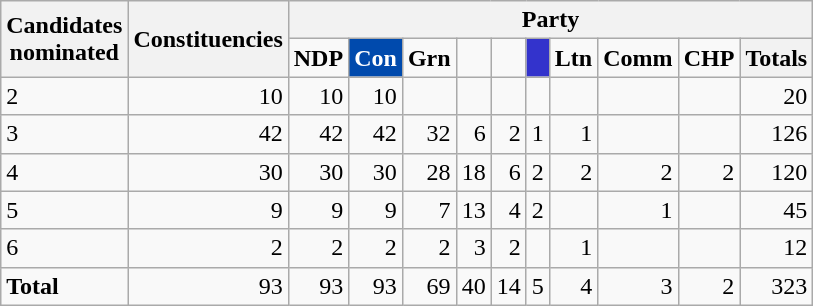<table class="wikitable" style="text-align:right;">
<tr>
<th rowspan="2">Candidates<br>nominated</th>
<th rowspan="2">Constituencies</th>
<th colspan="10">Party</th>
</tr>
<tr>
<td><strong>NDP</strong></td>
<td style="background: #004aad; color: white;" align="center"><strong>Con</strong></td>
<td><strong>Grn</strong></td>
<td><strong></strong></td>
<td><strong></strong></td>
<td style="background: #3333cc; color: white;" align="center"><strong></strong></td>
<td><strong>Ltn</strong></td>
<td><strong>Comm</strong></td>
<td><strong>CHP</strong></td>
<th>Totals</th>
</tr>
<tr>
<td style="text-align:left;">2</td>
<td>10</td>
<td>10</td>
<td>10</td>
<td></td>
<td></td>
<td></td>
<td></td>
<td></td>
<td></td>
<td></td>
<td>20</td>
</tr>
<tr>
<td style="text-align:left;">3</td>
<td>42</td>
<td>42</td>
<td>42</td>
<td>32</td>
<td>6</td>
<td>2</td>
<td>1</td>
<td>1</td>
<td></td>
<td></td>
<td>126</td>
</tr>
<tr>
<td style="text-align:left;">4</td>
<td>30</td>
<td>30</td>
<td>30</td>
<td>28</td>
<td>18</td>
<td>6</td>
<td>2</td>
<td>2</td>
<td>2</td>
<td>2</td>
<td>120</td>
</tr>
<tr>
<td style="text-align:left;">5</td>
<td>9</td>
<td>9</td>
<td>9</td>
<td>7</td>
<td>13</td>
<td>4</td>
<td>2</td>
<td></td>
<td>1</td>
<td></td>
<td>45</td>
</tr>
<tr>
<td style="text-align:left;">6</td>
<td>2</td>
<td>2</td>
<td>2</td>
<td>2</td>
<td>3</td>
<td>2</td>
<td></td>
<td>1</td>
<td></td>
<td></td>
<td>12</td>
</tr>
<tr>
<td style="text-align:left;"><strong>Total</strong></td>
<td>93</td>
<td>93</td>
<td>93</td>
<td>69</td>
<td>40</td>
<td>14</td>
<td>5</td>
<td>4</td>
<td>3</td>
<td>2</td>
<td>323</td>
</tr>
</table>
